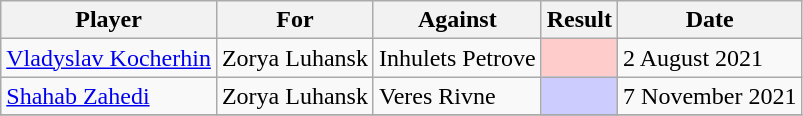<table class="wikitable sortable">
<tr>
<th>Player</th>
<th>For</th>
<th>Against</th>
<th>Result</th>
<th>Date</th>
</tr>
<tr>
<td> <a href='#'>Vladyslav Kocherhin</a></td>
<td>Zorya Luhansk</td>
<td>Inhulets Petrove</td>
<td style="background:#fcc;"></td>
<td>2 August 2021</td>
</tr>
<tr>
<td> <a href='#'>Shahab Zahedi</a></td>
<td>Zorya Luhansk</td>
<td>Veres Rivne</td>
<td style="background:#ccf;"></td>
<td>7 November 2021</td>
</tr>
<tr>
</tr>
</table>
